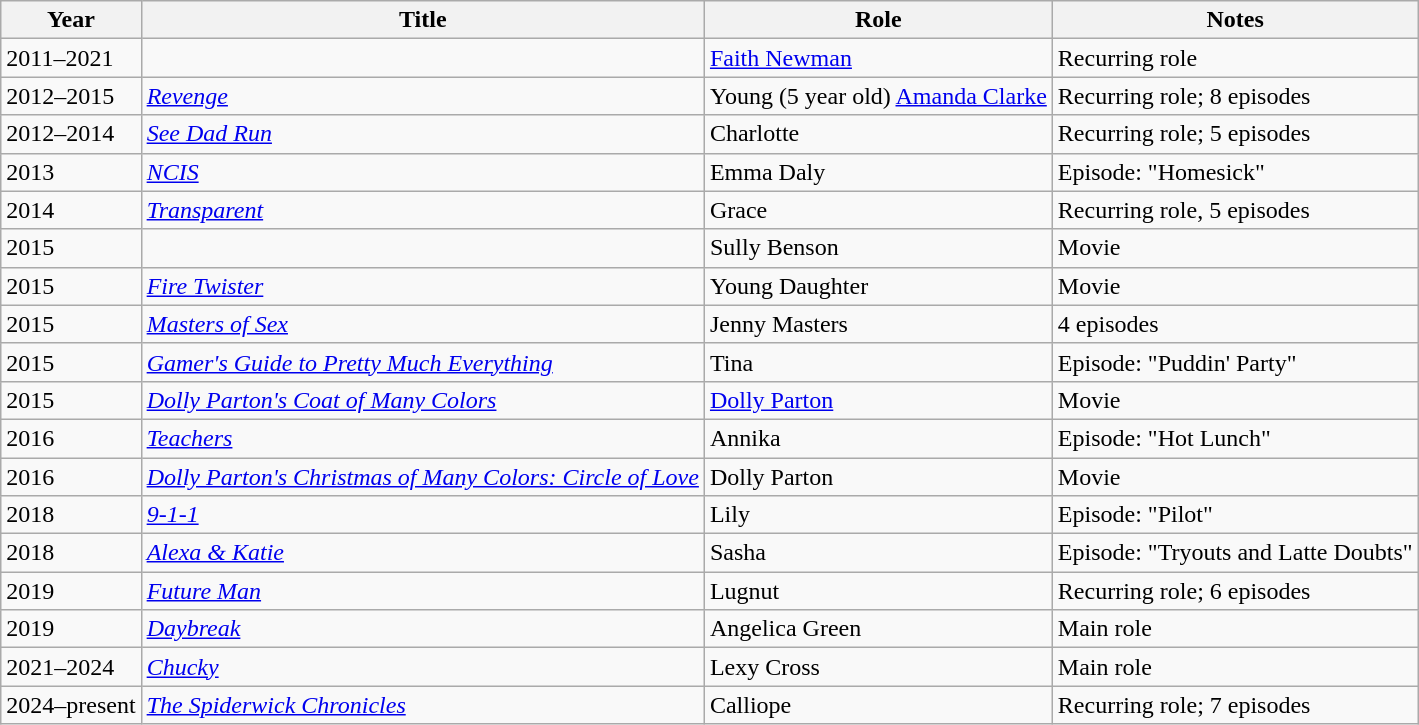<table class="wikitable sortable">
<tr>
<th>Year</th>
<th>Title</th>
<th>Role</th>
<th class="unsortable">Notes</th>
</tr>
<tr>
<td>2011–2021</td>
<td><em></em></td>
<td><a href='#'>Faith Newman</a></td>
<td>Recurring role</td>
</tr>
<tr>
<td>2012–2015</td>
<td><em><a href='#'>Revenge</a></em></td>
<td>Young (5 year old) <a href='#'>Amanda Clarke</a></td>
<td>Recurring role; 8 episodes</td>
</tr>
<tr>
<td>2012–2014</td>
<td><em><a href='#'>See Dad Run</a></em></td>
<td>Charlotte</td>
<td>Recurring role; 5 episodes</td>
</tr>
<tr>
<td>2013</td>
<td><em><a href='#'>NCIS</a></em></td>
<td>Emma Daly</td>
<td>Episode: "Homesick"</td>
</tr>
<tr>
<td>2014</td>
<td><em><a href='#'>Transparent</a></em></td>
<td>Grace</td>
<td>Recurring role, 5 episodes</td>
</tr>
<tr>
<td>2015</td>
<td><em></em></td>
<td>Sully Benson</td>
<td>Movie</td>
</tr>
<tr>
<td>2015</td>
<td><em><a href='#'>Fire Twister</a></em></td>
<td>Young Daughter</td>
<td>Movie</td>
</tr>
<tr>
<td>2015</td>
<td><em><a href='#'>Masters of Sex</a></em></td>
<td>Jenny Masters</td>
<td>4 episodes</td>
</tr>
<tr>
<td>2015</td>
<td><em><a href='#'>Gamer's Guide to Pretty Much Everything</a></em></td>
<td>Tina</td>
<td>Episode: "Puddin' Party"</td>
</tr>
<tr>
<td>2015</td>
<td><em><a href='#'>Dolly Parton's Coat of Many Colors</a></em></td>
<td><a href='#'>Dolly Parton</a></td>
<td>Movie</td>
</tr>
<tr>
<td>2016</td>
<td><em><a href='#'>Teachers</a></em></td>
<td>Annika</td>
<td>Episode: "Hot Lunch"</td>
</tr>
<tr>
<td>2016</td>
<td><em><a href='#'>Dolly Parton's Christmas of Many Colors: Circle of Love</a></em></td>
<td>Dolly Parton</td>
<td>Movie</td>
</tr>
<tr>
<td>2018</td>
<td><em><a href='#'>9-1-1</a></em></td>
<td>Lily</td>
<td>Episode: "Pilot"</td>
</tr>
<tr>
<td>2018</td>
<td><em><a href='#'>Alexa & Katie</a></em></td>
<td>Sasha</td>
<td>Episode: "Tryouts and Latte Doubts"</td>
</tr>
<tr>
<td>2019</td>
<td><em><a href='#'>Future Man</a></em></td>
<td>Lugnut</td>
<td>Recurring role; 6 episodes</td>
</tr>
<tr>
<td>2019</td>
<td><em><a href='#'>Daybreak</a></em></td>
<td>Angelica Green</td>
<td>Main role</td>
</tr>
<tr>
<td>2021–2024</td>
<td><em><a href='#'>Chucky</a></em></td>
<td>Lexy Cross</td>
<td>Main role</td>
</tr>
<tr>
<td>2024–present</td>
<td><em><a href='#'>The Spiderwick Chronicles</a></em></td>
<td>Calliope</td>
<td>Recurring role; 7 episodes</td>
</tr>
</table>
